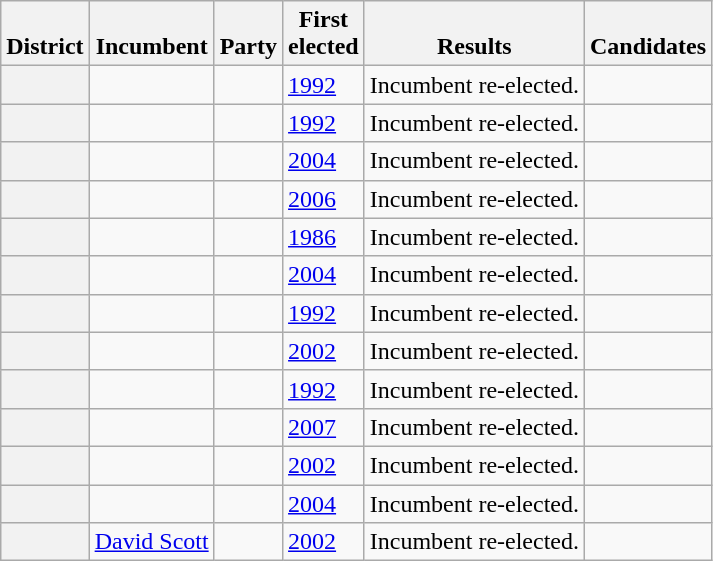<table class="wikitable sortable">
<tr valign=bottom>
<th>District</th>
<th>Incumbent</th>
<th>Party</th>
<th>First<br>elected</th>
<th>Results</th>
<th>Candidates</th>
</tr>
<tr>
<th></th>
<td></td>
<td></td>
<td><a href='#'>1992</a></td>
<td>Incumbent re-elected.</td>
<td nowrap></td>
</tr>
<tr>
<th></th>
<td></td>
<td></td>
<td><a href='#'>1992</a></td>
<td>Incumbent re-elected.</td>
<td nowrap></td>
</tr>
<tr>
<th></th>
<td></td>
<td></td>
<td><a href='#'>2004</a></td>
<td>Incumbent re-elected.</td>
<td nowrap></td>
</tr>
<tr>
<th></th>
<td></td>
<td></td>
<td><a href='#'>2006</a></td>
<td>Incumbent re-elected.</td>
<td nowrap></td>
</tr>
<tr>
<th></th>
<td></td>
<td></td>
<td><a href='#'>1986</a></td>
<td>Incumbent re-elected.</td>
<td nowrap></td>
</tr>
<tr>
<th></th>
<td></td>
<td></td>
<td><a href='#'>2004</a></td>
<td>Incumbent re-elected.</td>
<td nowrap></td>
</tr>
<tr>
<th></th>
<td></td>
<td></td>
<td><a href='#'>1992</a></td>
<td>Incumbent re-elected.</td>
<td nowrap></td>
</tr>
<tr>
<th></th>
<td></td>
<td></td>
<td><a href='#'>2002</a></td>
<td>Incumbent re-elected.</td>
<td nowrap></td>
</tr>
<tr>
<th></th>
<td></td>
<td></td>
<td><a href='#'>1992</a></td>
<td>Incumbent re-elected.</td>
<td nowrap></td>
</tr>
<tr>
<th></th>
<td></td>
<td></td>
<td><a href='#'>2007 </a></td>
<td>Incumbent re-elected.</td>
<td nowrap></td>
</tr>
<tr>
<th></th>
<td></td>
<td></td>
<td><a href='#'>2002</a></td>
<td>Incumbent re-elected.</td>
<td nowrap></td>
</tr>
<tr>
<th></th>
<td></td>
<td></td>
<td><a href='#'>2004</a></td>
<td>Incumbent re-elected.</td>
<td nowrap></td>
</tr>
<tr>
<th></th>
<td><a href='#'>David Scott</a></td>
<td></td>
<td><a href='#'>2002</a></td>
<td>Incumbent re-elected.</td>
<td nowrap></td>
</tr>
</table>
